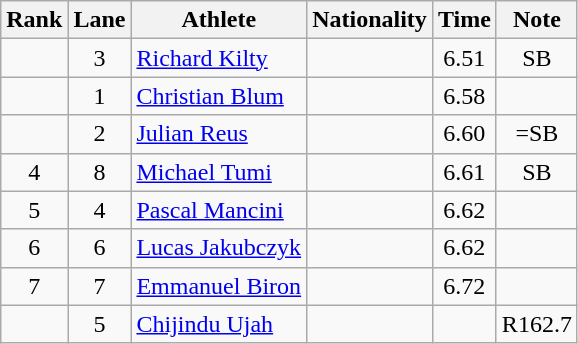<table class="wikitable sortable" style="text-align:center">
<tr>
<th>Rank</th>
<th>Lane</th>
<th>Athlete</th>
<th>Nationality</th>
<th>Time</th>
<th>Note</th>
</tr>
<tr>
<td></td>
<td>3</td>
<td align=left><a href='#'>Richard Kilty</a></td>
<td align=left></td>
<td>6.51</td>
<td>SB</td>
</tr>
<tr>
<td></td>
<td>1</td>
<td align=left><a href='#'>Christian Blum</a></td>
<td align=left></td>
<td>6.58</td>
<td></td>
</tr>
<tr>
<td></td>
<td>2</td>
<td align=left><a href='#'>Julian Reus</a></td>
<td align=left></td>
<td>6.60</td>
<td>=SB</td>
</tr>
<tr>
<td>4</td>
<td>8</td>
<td align=left><a href='#'>Michael Tumi</a></td>
<td align=left></td>
<td>6.61</td>
<td>SB</td>
</tr>
<tr>
<td>5</td>
<td>4</td>
<td align=left><a href='#'>Pascal Mancini</a></td>
<td align=left></td>
<td>6.62</td>
<td></td>
</tr>
<tr>
<td>6</td>
<td>6</td>
<td align=left><a href='#'>Lucas Jakubczyk</a></td>
<td align=left></td>
<td>6.62</td>
<td></td>
</tr>
<tr>
<td>7</td>
<td>7</td>
<td align=left><a href='#'>Emmanuel Biron</a></td>
<td align=left></td>
<td>6.72</td>
<td></td>
</tr>
<tr>
<td></td>
<td>5</td>
<td align=left><a href='#'>Chijindu Ujah</a></td>
<td align=left></td>
<td></td>
<td>R162.7</td>
</tr>
</table>
